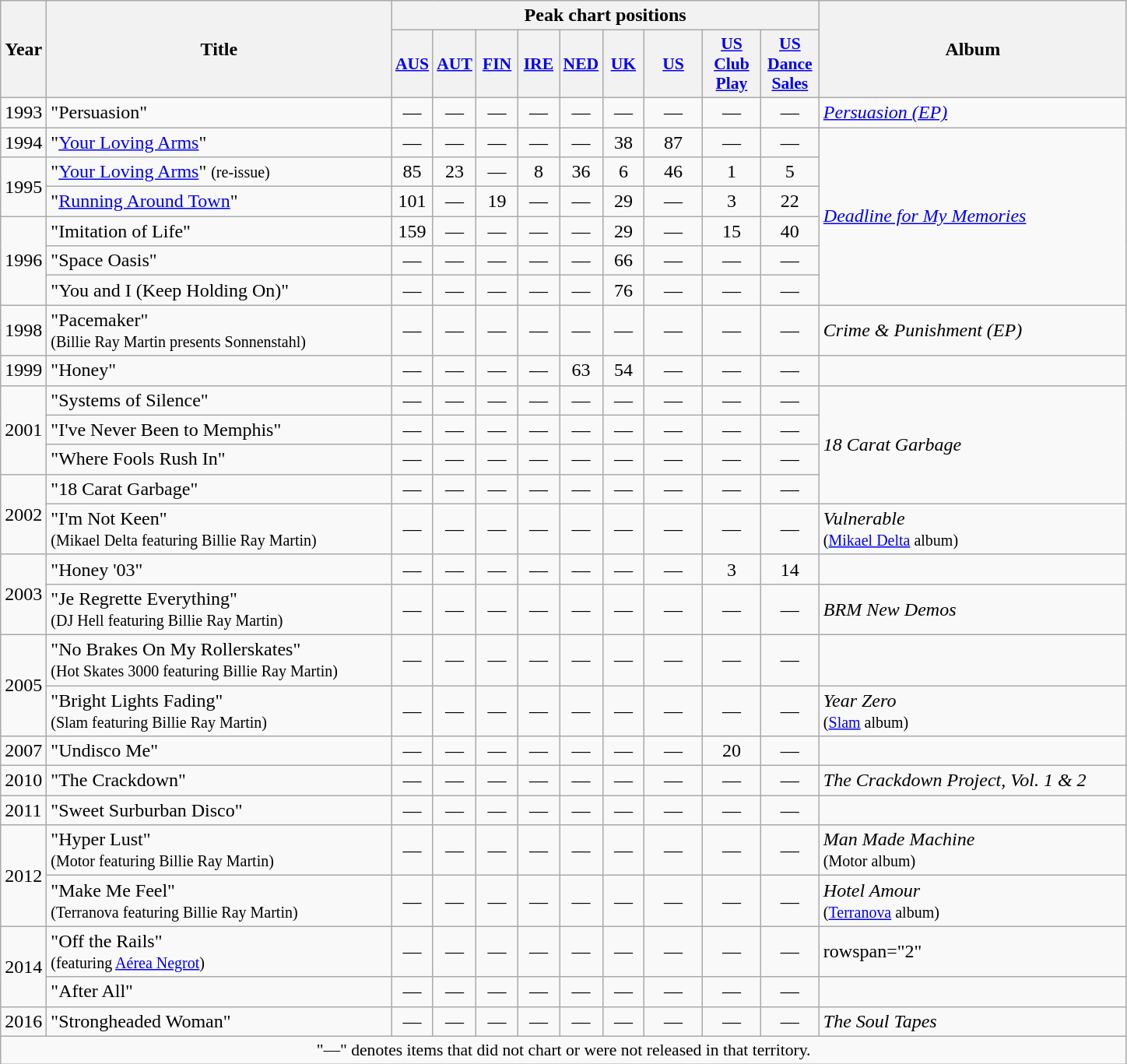<table class="wikitable">
<tr>
<th rowspan="2" style="width:2em;">Year</th>
<th rowspan="2" style="width:18em;">Title</th>
<th colspan="9">Peak chart positions</th>
<th rowspan="2" style="width:16em;">Album</th>
</tr>
<tr>
<th style="width:2em;font-size:90%;"><a href='#'>AUS</a><br></th>
<th style="width:2em;font-size:90%;"><a href='#'>AUT</a><br></th>
<th style="width:2em;font-size:90%;"><a href='#'>FIN</a><br></th>
<th style="width:2em;font-size:90%;"><a href='#'>IRE</a><br></th>
<th style="width:2em;font-size:90%;"><a href='#'>NED</a><br></th>
<th style="width:2em;font-size:90%;"><a href='#'>UK</a><br></th>
<th style="width:3em;font-size:90%;"><a href='#'>US</a><br></th>
<th style="width:3em;font-size:90%;"><a href='#'>US<br> Club<br> Play</a><br></th>
<th style="width:3em;font-size:90%;"><a href='#'>US<br> Dance<br> Sales</a><br></th>
</tr>
<tr>
<td>1993</td>
<td>"Persuasion"</td>
<td align="center">—</td>
<td align="center">—</td>
<td align="center">—</td>
<td align="center">—</td>
<td align="center">—</td>
<td align="center">—</td>
<td align="center">—</td>
<td align="center">—</td>
<td align="center">—</td>
<td align="left"><em><a href='#'>Persuasion (EP)</a></em></td>
</tr>
<tr>
<td>1994</td>
<td>"<a href='#'>Your Loving Arms</a>"</td>
<td align="center">—</td>
<td align="center">—</td>
<td align="center">—</td>
<td align="center">—</td>
<td align="center">—</td>
<td align="center">38</td>
<td align="center">87</td>
<td align="center">—</td>
<td align="center">—</td>
<td align="left" rowspan="6"><em><a href='#'>Deadline for My Memories</a></em></td>
</tr>
<tr>
<td rowspan="2">1995</td>
<td>"<a href='#'>Your Loving Arms</a>" <small>(re-issue)</small></td>
<td align="center">85</td>
<td align="center">23</td>
<td align="center">—</td>
<td align="center">8</td>
<td align="center">36</td>
<td align="center">6</td>
<td align="center">46</td>
<td align="center">1</td>
<td align="center">5</td>
</tr>
<tr>
<td>"<a href='#'>Running Around Town</a>"</td>
<td align="center">101</td>
<td align="center">—</td>
<td align="center">19</td>
<td align="center">—</td>
<td align="center">—</td>
<td align="center">29</td>
<td align="center">—</td>
<td align="center">3</td>
<td align="center">22</td>
</tr>
<tr>
<td rowspan="3">1996</td>
<td>"Imitation of Life"</td>
<td align="center">159</td>
<td align="center">—</td>
<td align="center">—</td>
<td align="center">—</td>
<td align="center">—</td>
<td align="center">29</td>
<td align="center">—</td>
<td align="center">15</td>
<td align="center">40</td>
</tr>
<tr>
<td>"Space Oasis"</td>
<td align="center">—</td>
<td align="center">—</td>
<td align="center">—</td>
<td align="center">—</td>
<td align="center">—</td>
<td align="center">66</td>
<td align="center">—</td>
<td align="center">—</td>
<td align="center">—</td>
</tr>
<tr>
<td>"You and I (Keep Holding On)"</td>
<td align="center">—</td>
<td align="center">—</td>
<td align="center">—</td>
<td align="center">—</td>
<td align="center">—</td>
<td align="center">76</td>
<td align="center">—</td>
<td align="center">—</td>
<td align="center">—</td>
</tr>
<tr>
<td>1998</td>
<td>"Pacemaker" <br><small>(Billie Ray Martin presents Sonnenstahl)</small></td>
<td align="center">—</td>
<td align="center">—</td>
<td align="center">—</td>
<td align="center">—</td>
<td align="center">—</td>
<td align="center">—</td>
<td align="center">—</td>
<td align="center">—</td>
<td align="center">—</td>
<td align="left"><em>Crime & Punishment (EP)</em></td>
</tr>
<tr>
<td>1999</td>
<td>"Honey"</td>
<td align="center">—</td>
<td align="center">—</td>
<td align="center">—</td>
<td align="center">—</td>
<td align="center">63</td>
<td align="center">54</td>
<td align="center">—</td>
<td align="center">—</td>
<td align="center">—</td>
<td></td>
</tr>
<tr>
<td rowspan="3">2001</td>
<td>"Systems of Silence"</td>
<td align="center">—</td>
<td align="center">—</td>
<td align="center">—</td>
<td align="center">—</td>
<td align="center">—</td>
<td align="center">—</td>
<td align="center">—</td>
<td align="center">—</td>
<td align="center">—</td>
<td align="left" rowspan="4"><em>18 Carat Garbage</em></td>
</tr>
<tr>
<td>"I've Never Been to Memphis"</td>
<td align="center">—</td>
<td align="center">—</td>
<td align="center">—</td>
<td align="center">—</td>
<td align="center">—</td>
<td align="center">—</td>
<td align="center">—</td>
<td align="center">—</td>
<td align="center">—</td>
</tr>
<tr>
<td>"Where Fools Rush In"</td>
<td align="center">—</td>
<td align="center">—</td>
<td align="center">—</td>
<td align="center">—</td>
<td align="center">—</td>
<td align="center">—</td>
<td align="center">—</td>
<td align="center">—</td>
<td align="center">—</td>
</tr>
<tr>
<td rowspan="2">2002</td>
<td>"18 Carat Garbage"</td>
<td align="center">—</td>
<td align="center">—</td>
<td align="center">—</td>
<td align="center">—</td>
<td align="center">—</td>
<td align="center">—</td>
<td align="center">—</td>
<td align="center">—</td>
<td align="center">—</td>
</tr>
<tr>
<td>"I'm Not Keen" <br><small>(Mikael Delta featuring Billie Ray Martin)</small></td>
<td align="center">—</td>
<td align="center">—</td>
<td align="center">—</td>
<td align="center">—</td>
<td align="center">—</td>
<td align="center">—</td>
<td align="center">—</td>
<td align="center">—</td>
<td align="center">—</td>
<td align="left"><em>Vulnerable</em><br><small>(<a href='#'>Mikael Delta</a> album)</small></td>
</tr>
<tr>
<td rowspan="2">2003</td>
<td>"Honey '03"</td>
<td align="center">—</td>
<td align="center">—</td>
<td align="center">—</td>
<td align="center">—</td>
<td align="center">—</td>
<td align="center">—</td>
<td align="center">—</td>
<td align="center">3</td>
<td align="center">14</td>
<td></td>
</tr>
<tr>
<td>"Je Regrette Everything" <br><small>(DJ Hell featuring Billie Ray Martin)</small></td>
<td align="center">—</td>
<td align="center">—</td>
<td align="center">—</td>
<td align="center">—</td>
<td align="center">—</td>
<td align="center">—</td>
<td align="center">—</td>
<td align="center">—</td>
<td align="center">—</td>
<td align="left"><em>BRM New Demos</em></td>
</tr>
<tr>
<td rowspan="2">2005</td>
<td>"No Brakes On My Rollerskates" <br><small>(Hot Skates 3000 featuring Billie Ray Martin)</small></td>
<td align="center">—</td>
<td align="center">—</td>
<td align="center">—</td>
<td align="center">—</td>
<td align="center">—</td>
<td align="center">—</td>
<td align="center">—</td>
<td align="center">—</td>
<td align="center">—</td>
<td></td>
</tr>
<tr>
<td>"Bright Lights Fading" <br><small>(Slam featuring Billie Ray Martin)</small></td>
<td align="center">—</td>
<td align="center">—</td>
<td align="center">—</td>
<td align="center">—</td>
<td align="center">—</td>
<td align="center">—</td>
<td align="center">—</td>
<td align="center">—</td>
<td align="center">—</td>
<td align="left"><em>Year Zero</em><br><small>(<a href='#'>Slam</a> album)</small></td>
</tr>
<tr>
<td>2007</td>
<td>"Undisco Me"</td>
<td align="center">—</td>
<td align="center">—</td>
<td align="center">—</td>
<td align="center">—</td>
<td align="center">—</td>
<td align="center">—</td>
<td align="center">—</td>
<td align="center">20</td>
<td align="center">—</td>
<td></td>
</tr>
<tr>
<td>2010</td>
<td>"The Crackdown"</td>
<td align="center">—</td>
<td align="center">—</td>
<td align="center">—</td>
<td align="center">—</td>
<td align="center">—</td>
<td align="center">—</td>
<td align="center">—</td>
<td align="center">—</td>
<td align="center">—</td>
<td align="left"><em>The Crackdown Project, Vol. 1 & 2</em></td>
</tr>
<tr>
<td>2011</td>
<td>"Sweet Surburban Disco"</td>
<td align="center">—</td>
<td align="center">—</td>
<td align="center">—</td>
<td align="center">—</td>
<td align="center">—</td>
<td align="center">—</td>
<td align="center">—</td>
<td align="center">—</td>
<td align="center">—</td>
<td></td>
</tr>
<tr>
<td rowspan="2">2012</td>
<td>"Hyper Lust" <br><small>(Motor featuring Billie Ray Martin)</small></td>
<td align="center">—</td>
<td align="center">—</td>
<td align="center">—</td>
<td align="center">—</td>
<td align="center">—</td>
<td align="center">—</td>
<td align="center">—</td>
<td align="center">—</td>
<td align="center">—</td>
<td align="left"><em>Man Made Machine</em><br><small>(Motor album)</small></td>
</tr>
<tr>
<td>"Make Me Feel" <br><small>(Terranova featuring Billie Ray Martin)</small></td>
<td align="center">—</td>
<td align="center">—</td>
<td align="center">—</td>
<td align="center">—</td>
<td align="center">—</td>
<td align="center">—</td>
<td align="center">—</td>
<td align="center">—</td>
<td align="center">—</td>
<td align="left"><em>Hotel Amour</em><br><small>(<a href='#'>Terranova</a> album)</small></td>
</tr>
<tr>
<td rowspan="2">2014</td>
<td>"Off the Rails" <br><small>(featuring <a href='#'>Aérea Negrot</a>)</small></td>
<td align="center">—</td>
<td align="center">—</td>
<td align="center">—</td>
<td align="center">—</td>
<td align="center">—</td>
<td align="center">—</td>
<td align="center">—</td>
<td align="center">—</td>
<td align="center">—</td>
<td>rowspan="2" </td>
</tr>
<tr>
<td>"After All"</td>
<td align="center">—</td>
<td align="center">—</td>
<td align="center">—</td>
<td align="center">—</td>
<td align="center">—</td>
<td align="center">—</td>
<td align="center">—</td>
<td align="center">—</td>
<td align="center">—</td>
</tr>
<tr>
<td>2016</td>
<td>"Strongheaded Woman"</td>
<td align="center">—</td>
<td align="center">—</td>
<td align="center">—</td>
<td align="center">—</td>
<td align="center">—</td>
<td align="center">—</td>
<td align="center">—</td>
<td align="center">—</td>
<td align="center">—</td>
<td align="left"><em>The Soul Tapes</em></td>
</tr>
<tr>
<td align="center" colspan="15" style="font-size:90%">"—" denotes items that did not chart or were not released in that territory.</td>
</tr>
</table>
